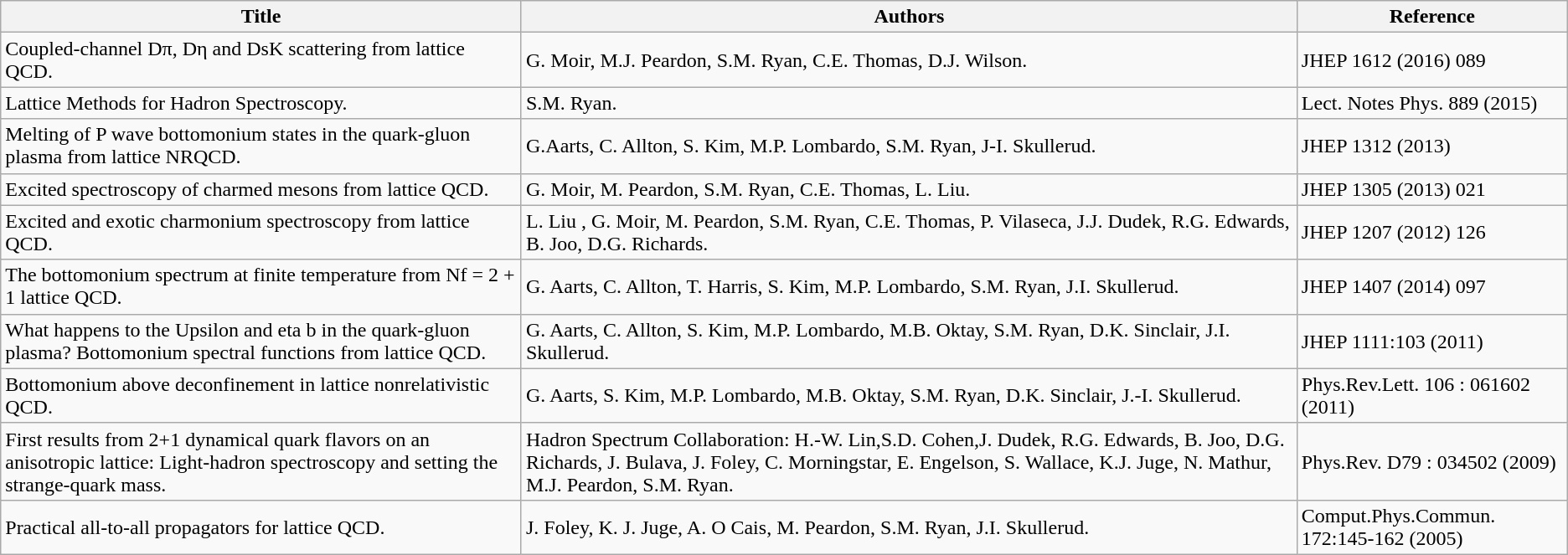<table class="wikitable">
<tr>
<th><strong>Title</strong></th>
<th><strong>Authors</strong></th>
<th><strong>Reference</strong></th>
</tr>
<tr>
<td>Coupled-channel Dπ, Dη and DsK scattering from lattice QCD.</td>
<td>G. Moir, M.J. Peardon, S.M. Ryan, C.E. Thomas, D.J. Wilson.</td>
<td>JHEP 1612 (2016) 089</td>
</tr>
<tr>
<td>Lattice Methods for Hadron Spectroscopy.  </td>
<td>S.M. Ryan.</td>
<td>Lect. Notes Phys. 889 (2015)</td>
</tr>
<tr>
<td>Melting of P wave bottomonium states in the quark-gluon plasma from lattice NRQCD.  </td>
<td>G.Aarts, C. Allton, S. Kim, M.P. Lombardo, S.M. Ryan, J-I. Skullerud.</td>
<td>JHEP 1312 (2013)</td>
</tr>
<tr>
<td>Excited spectroscopy of charmed mesons from lattice QCD.</td>
<td>G. Moir, M. Peardon, S.M. Ryan, C.E. Thomas, L. Liu.</td>
<td>JHEP 1305 (2013) 021</td>
</tr>
<tr>
<td>Excited and exotic charmonium spectroscopy from lattice QCD.  </td>
<td>L. Liu , G. Moir, M. Peardon, S.M. Ryan, C.E. Thomas, P. Vilaseca, J.J. Dudek, R.G. Edwards, B. Joo, D.G. Richards.</td>
<td>JHEP 1207 (2012) 126</td>
</tr>
<tr>
<td>The bottomonium spectrum at finite temperature from Nf = 2 + 1 lattice QCD.</td>
<td>G. Aarts, C. Allton, T. Harris, S. Kim, M.P. Lombardo, S.M. Ryan, J.I. Skullerud.</td>
<td>JHEP 1407 (2014) 097</td>
</tr>
<tr>
<td>What happens to the Upsilon and eta b in the quark-gluon plasma? Bottomonium spectral functions from lattice QCD.  </td>
<td>G. Aarts, C. Allton, S. Kim, M.P. Lombardo, M.B. Oktay, S.M. Ryan, D.K. Sinclair, J.I. Skullerud.</td>
<td>JHEP 1111:103 (2011)</td>
</tr>
<tr>
<td>Bottomonium above deconfinement in lattice nonrelativistic QCD.  </td>
<td>G. Aarts, S. Kim, M.P. Lombardo, M.B. Oktay, S.M. Ryan, D.K. Sinclair, J.-I. Skullerud.</td>
<td>Phys.Rev.Lett. 106 : 061602 (2011)</td>
</tr>
<tr>
<td>First results from 2+1 dynamical quark flavors on an anisotropic lattice: Light-hadron spectroscopy and setting the strange-quark mass.</td>
<td>Hadron Spectrum Collaboration: H.-W. Lin,S.D. Cohen,J. Dudek, R.G. Edwards, B. Joo, D.G. Richards, J. Bulava, J. Foley, C. Morningstar, E. Engelson, S. Wallace, K.J. Juge, N. Mathur, M.J. Peardon, S.M. Ryan.</td>
<td>Phys.Rev. D79 : 034502 (2009)</td>
</tr>
<tr>
<td>Practical all-to-all propagators for lattice QCD.  </td>
<td>J. Foley, K. J. Juge, A. O Cais, M. Peardon, S.M. Ryan, J.I. Skullerud.</td>
<td>Comput.Phys.Commun. 172:145-162 (2005)</td>
</tr>
</table>
